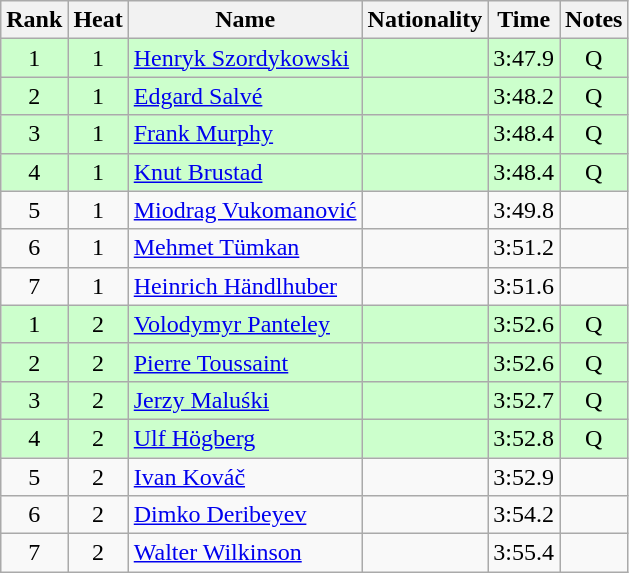<table class="wikitable sortable" style="text-align:center">
<tr>
<th>Rank</th>
<th>Heat</th>
<th>Name</th>
<th>Nationality</th>
<th>Time</th>
<th>Notes</th>
</tr>
<tr bgcolor=ccffcc>
<td>1</td>
<td>1</td>
<td align="left"><a href='#'>Henryk Szordykowski</a></td>
<td align=left></td>
<td>3:47.9</td>
<td>Q</td>
</tr>
<tr bgcolor=ccffcc>
<td>2</td>
<td>1</td>
<td align="left"><a href='#'>Edgard Salvé</a></td>
<td align=left></td>
<td>3:48.2</td>
<td>Q</td>
</tr>
<tr bgcolor=ccffcc>
<td>3</td>
<td>1</td>
<td align="left"><a href='#'>Frank Murphy</a></td>
<td align=left></td>
<td>3:48.4</td>
<td>Q</td>
</tr>
<tr bgcolor=ccffcc>
<td>4</td>
<td>1</td>
<td align="left"><a href='#'>Knut Brustad</a></td>
<td align=left></td>
<td>3:48.4</td>
<td>Q</td>
</tr>
<tr>
<td>5</td>
<td>1</td>
<td align="left"><a href='#'>Miodrag Vukomanović</a></td>
<td align=left></td>
<td>3:49.8</td>
<td></td>
</tr>
<tr>
<td>6</td>
<td>1</td>
<td align="left"><a href='#'>Mehmet Tümkan</a></td>
<td align=left></td>
<td>3:51.2</td>
<td></td>
</tr>
<tr>
<td>7</td>
<td>1</td>
<td align="left"><a href='#'>Heinrich Händlhuber</a></td>
<td align=left></td>
<td>3:51.6</td>
<td></td>
</tr>
<tr bgcolor=ccffcc>
<td>1</td>
<td>2</td>
<td align="left"><a href='#'>Volodymyr Panteley</a></td>
<td align=left></td>
<td>3:52.6</td>
<td>Q</td>
</tr>
<tr bgcolor=ccffcc>
<td>2</td>
<td>2</td>
<td align="left"><a href='#'>Pierre Toussaint</a></td>
<td align=left></td>
<td>3:52.6</td>
<td>Q</td>
</tr>
<tr bgcolor=ccffcc>
<td>3</td>
<td>2</td>
<td align="left"><a href='#'>Jerzy Maluśki</a></td>
<td align=left></td>
<td>3:52.7</td>
<td>Q</td>
</tr>
<tr bgcolor=ccffcc>
<td>4</td>
<td>2</td>
<td align="left"><a href='#'>Ulf Högberg</a></td>
<td align=left></td>
<td>3:52.8</td>
<td>Q</td>
</tr>
<tr>
<td>5</td>
<td>2</td>
<td align="left"><a href='#'>Ivan Kováč</a></td>
<td align=left></td>
<td>3:52.9</td>
<td></td>
</tr>
<tr>
<td>6</td>
<td>2</td>
<td align="left"><a href='#'>Dimko Deribeyev</a></td>
<td align=left></td>
<td>3:54.2</td>
<td></td>
</tr>
<tr>
<td>7</td>
<td>2</td>
<td align="left"><a href='#'>Walter Wilkinson</a></td>
<td align=left></td>
<td>3:55.4</td>
<td></td>
</tr>
</table>
